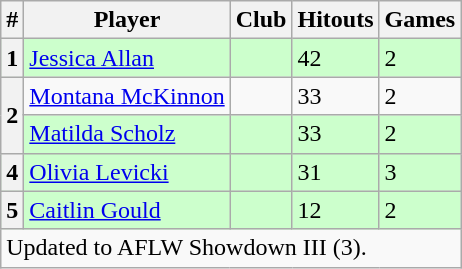<table class="wikitable">
<tr>
<th>#</th>
<th>Player</th>
<th>Club</th>
<th>Hitouts</th>
<th>Games</th>
</tr>
<tr style="background:#cfc;">
<th>1</th>
<td><a href='#'>Jessica Allan</a></td>
<td></td>
<td>42</td>
<td>2</td>
</tr>
<tr>
<th rowspan="2">2</th>
<td><a href='#'>Montana McKinnon</a></td>
<td></td>
<td>33</td>
<td>2</td>
</tr>
<tr style="background:#cfc;">
<td><a href='#'>Matilda Scholz</a></td>
<td></td>
<td>33</td>
<td>2</td>
</tr>
<tr style="background:#cfc;">
<th>4</th>
<td><a href='#'>Olivia Levicki</a></td>
<td></td>
<td>31</td>
<td>3</td>
</tr>
<tr style="background:#cfc;">
<th>5</th>
<td><a href='#'>Caitlin Gould</a></td>
<td></td>
<td>12</td>
<td>2</td>
</tr>
<tr>
<td colspan="5">Updated to AFLW Showdown III (3).</td>
</tr>
</table>
